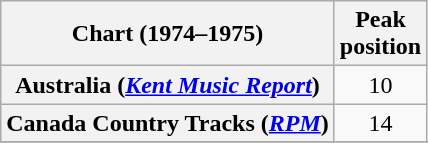<table class="wikitable sortable plainrowheaders" style="text-align:center">
<tr>
<th scope="col">Chart (1974–1975)</th>
<th scope="col">Peak<br>position</th>
</tr>
<tr>
<th scope="row">Australia (<em><a href='#'>Kent Music Report</a></em>)</th>
<td align="center">10</td>
</tr>
<tr>
<th scope="row">Canada Country Tracks (<em><a href='#'>RPM</a></em>)</th>
<td align="center">14</td>
</tr>
<tr>
</tr>
</table>
